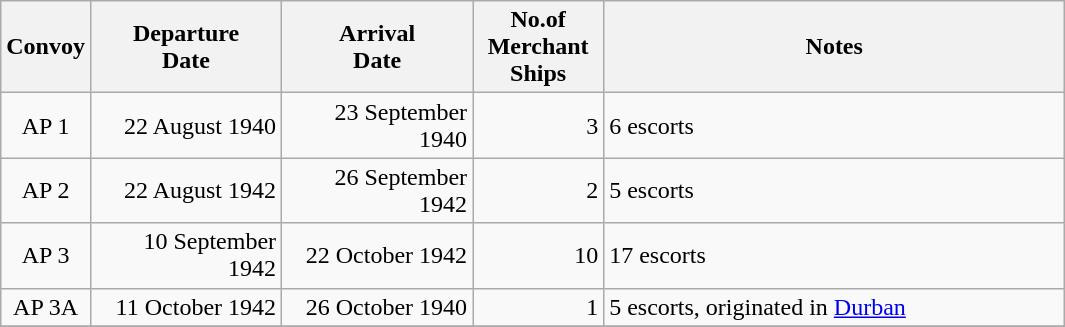<table class="wikitable sortable">
<tr>
<th scope="col" width="50px">Convoy</th>
<th scope="col" width="120px">Departure<br>Date</th>
<th scope="col" width="120px">Arrival<br>Date</th>
<th scope="col" width="80px">No.of Merchant Ships</th>
<th scope="col" width="300px">Notes</th>
</tr>
<tr>
<td align="center">AP 1</td>
<td align="right">22 August 1940</td>
<td align="right">23 September 1940</td>
<td align="right">3</td>
<td align="left">6 escorts</td>
</tr>
<tr>
<td align="center">AP 2</td>
<td align="right">22 August 1942</td>
<td align="right">26 September 1942</td>
<td align="right">2</td>
<td align="left">5 escorts</td>
</tr>
<tr>
<td align="center">AP 3</td>
<td align="right">10 September 1942</td>
<td align="right">22 October 1942</td>
<td align="right">10</td>
<td align="left">17 escorts</td>
</tr>
<tr>
<td align="center">AP 3A</td>
<td align="right">11 October 1942</td>
<td align="right">26 October 1940</td>
<td align="right">1</td>
<td align="left">5 escorts, originated in <a href='#'>Durban</a></td>
</tr>
<tr>
</tr>
</table>
